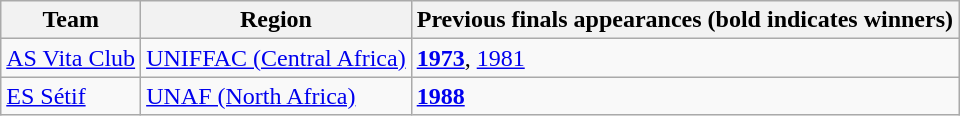<table class="wikitable">
<tr>
<th>Team</th>
<th>Region</th>
<th>Previous finals appearances (bold indicates winners)</th>
</tr>
<tr>
<td> <a href='#'>AS Vita Club</a></td>
<td><a href='#'>UNIFFAC (Central Africa)</a></td>
<td><strong><a href='#'>1973</a></strong>, <a href='#'>1981</a></td>
</tr>
<tr>
<td> <a href='#'>ES Sétif</a></td>
<td><a href='#'>UNAF (North Africa)</a></td>
<td><strong><a href='#'>1988</a></strong></td>
</tr>
</table>
